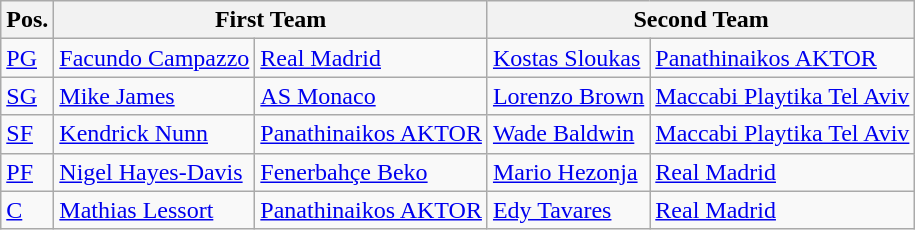<table | class="wikitable">
<tr>
<th>Pos.</th>
<th colspan="2" style="text-align:center;">First Team</th>
<th colspan="2">Second Team</th>
</tr>
<tr>
<td><a href='#'>PG</a></td>
<td> <a href='#'>Facundo Campazzo</a></td>
<td> <a href='#'>Real Madrid</a></td>
<td> <a href='#'>Kostas Sloukas</a></td>
<td> <a href='#'>Panathinaikos AKTOR</a></td>
</tr>
<tr>
<td><a href='#'>SG</a></td>
<td> <a href='#'>Mike James</a></td>
<td> <a href='#'>AS Monaco</a></td>
<td> <a href='#'>Lorenzo Brown</a></td>
<td> <a href='#'>Maccabi Playtika Tel Aviv</a></td>
</tr>
<tr>
<td><a href='#'>SF</a></td>
<td> <a href='#'>Kendrick Nunn</a></td>
<td> <a href='#'>Panathinaikos AKTOR</a></td>
<td> <a href='#'>Wade Baldwin</a></td>
<td> <a href='#'>Maccabi Playtika Tel Aviv</a></td>
</tr>
<tr>
<td><a href='#'>PF</a></td>
<td> <a href='#'>Nigel Hayes-Davis</a></td>
<td> <a href='#'>Fenerbahçe Beko</a></td>
<td> <a href='#'>Mario Hezonja</a></td>
<td> <a href='#'>Real Madrid</a></td>
</tr>
<tr>
<td><a href='#'>C</a></td>
<td> <a href='#'>Mathias Lessort</a></td>
<td> <a href='#'>Panathinaikos AKTOR</a></td>
<td> <a href='#'>Edy Tavares</a></td>
<td> <a href='#'>Real Madrid</a></td>
</tr>
</table>
